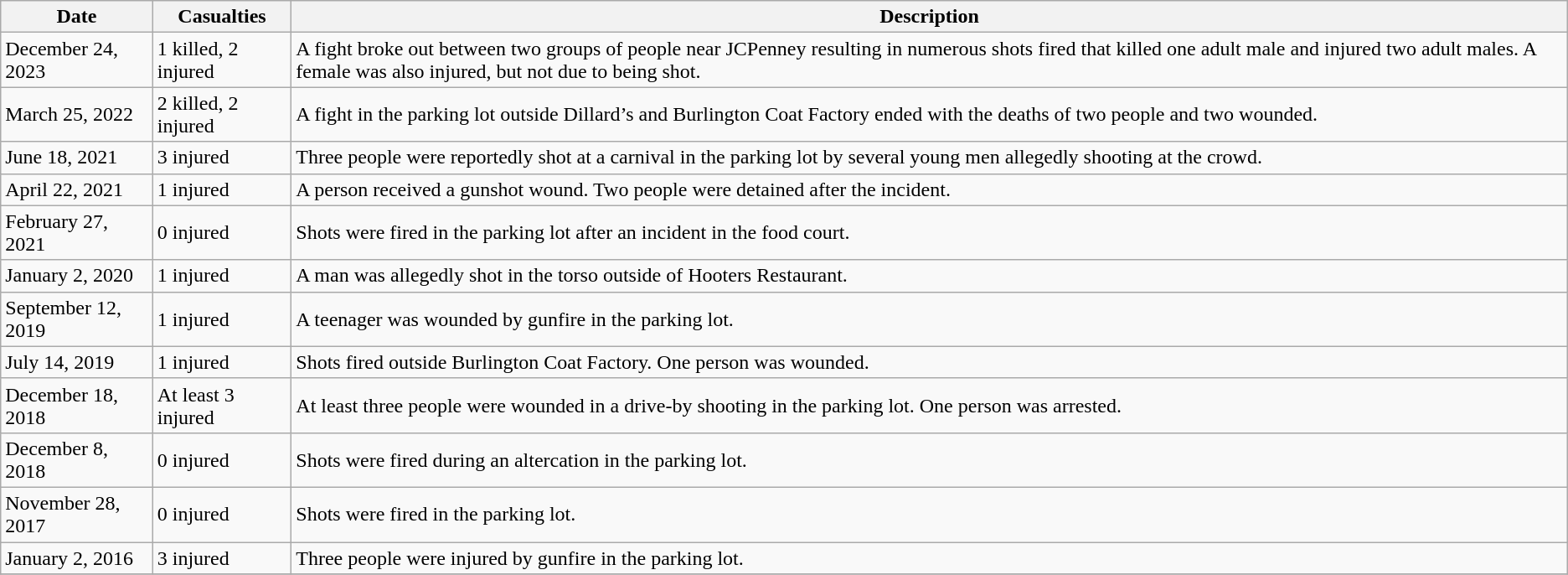<table class="wikitable">
<tr>
<th>Date</th>
<th>Casualties</th>
<th>Description</th>
</tr>
<tr>
<td>December 24, 2023</td>
<td>1 killed, 2 injured</td>
<td>A fight broke out between two groups of people near JCPenney resulting in numerous shots fired that killed one adult male and injured two adult males. A female was also injured, but not due to being shot.</td>
</tr>
<tr>
<td>March 25, 2022</td>
<td>2 killed, 2 injured</td>
<td>A fight in the parking lot outside Dillard’s and Burlington Coat Factory ended with the deaths of two people and two wounded.</td>
</tr>
<tr>
<td>June 18, 2021</td>
<td>3 injured</td>
<td>Three people were reportedly shot at a carnival in the parking lot by several young men allegedly shooting at the crowd.</td>
</tr>
<tr>
<td>April 22, 2021</td>
<td>1 injured</td>
<td>A person received a gunshot wound. Two people were detained after the incident.</td>
</tr>
<tr>
<td>February 27, 2021</td>
<td>0 injured</td>
<td>Shots were fired in the parking lot after an incident in the food court.</td>
</tr>
<tr>
<td>January 2, 2020</td>
<td>1 injured</td>
<td>A man was allegedly shot in the torso outside of Hooters Restaurant.</td>
</tr>
<tr>
<td>September 12, 2019</td>
<td>1 injured</td>
<td>A teenager was wounded by gunfire in the parking lot.</td>
</tr>
<tr>
<td>July 14, 2019</td>
<td>1 injured</td>
<td>Shots fired outside Burlington Coat Factory. One person was wounded.</td>
</tr>
<tr>
<td>December 18, 2018</td>
<td>At least 3 injured</td>
<td>At least three people were wounded in a drive-by shooting in the parking lot. One person was arrested.</td>
</tr>
<tr>
<td>December 8, 2018</td>
<td>0 injured</td>
<td>Shots were fired during an altercation in the parking lot.</td>
</tr>
<tr>
<td>November 28, 2017</td>
<td>0 injured</td>
<td>Shots were fired in the parking lot.</td>
</tr>
<tr>
<td>January 2, 2016</td>
<td>3 injured</td>
<td>Three people were injured by gunfire in the parking lot.</td>
</tr>
<tr>
</tr>
</table>
